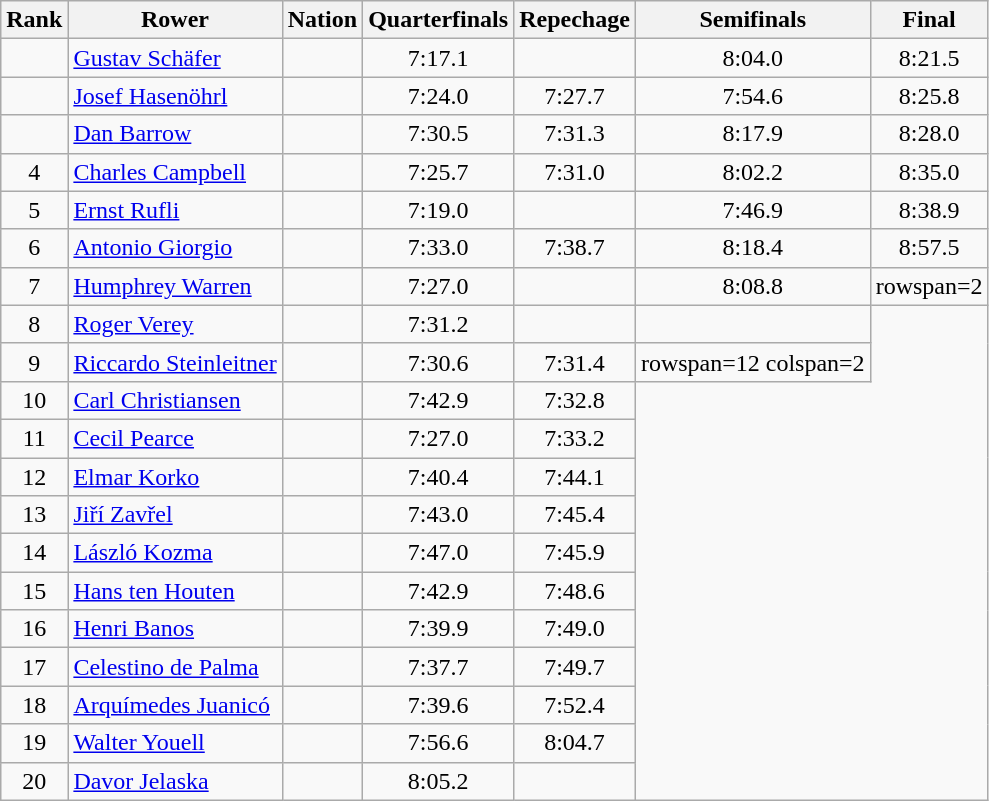<table class="wikitable sortable" style="text-align:center">
<tr>
<th>Rank</th>
<th>Rower</th>
<th>Nation</th>
<th>Quarterfinals</th>
<th>Repechage</th>
<th>Semifinals</th>
<th>Final</th>
</tr>
<tr>
<td></td>
<td align=left><a href='#'>Gustav Schäfer</a></td>
<td align=left></td>
<td>7:17.1</td>
<td></td>
<td>8:04.0</td>
<td>8:21.5</td>
</tr>
<tr>
<td></td>
<td align=left><a href='#'>Josef Hasenöhrl</a></td>
<td align=left></td>
<td>7:24.0</td>
<td>7:27.7</td>
<td>7:54.6</td>
<td>8:25.8</td>
</tr>
<tr>
<td></td>
<td align=left><a href='#'>Dan Barrow</a></td>
<td align=left></td>
<td>7:30.5</td>
<td>7:31.3</td>
<td>8:17.9</td>
<td>8:28.0</td>
</tr>
<tr>
<td>4</td>
<td align=left><a href='#'>Charles Campbell</a></td>
<td align=left></td>
<td>7:25.7</td>
<td>7:31.0</td>
<td>8:02.2</td>
<td>8:35.0</td>
</tr>
<tr>
<td>5</td>
<td align=left><a href='#'>Ernst Rufli</a></td>
<td align=left></td>
<td>7:19.0</td>
<td></td>
<td>7:46.9</td>
<td>8:38.9</td>
</tr>
<tr>
<td>6</td>
<td align=left><a href='#'>Antonio Giorgio</a></td>
<td align=left></td>
<td>7:33.0</td>
<td>7:38.7</td>
<td>8:18.4</td>
<td>8:57.5</td>
</tr>
<tr>
<td>7</td>
<td align=left><a href='#'>Humphrey Warren</a></td>
<td align=left></td>
<td>7:27.0</td>
<td></td>
<td>8:08.8</td>
<td>rowspan=2 </td>
</tr>
<tr>
<td>8</td>
<td align=left><a href='#'>Roger Verey</a></td>
<td align=left></td>
<td>7:31.2</td>
<td></td>
<td data-sort-value=9:99.9></td>
</tr>
<tr>
<td>9</td>
<td align=left><a href='#'>Riccardo Steinleitner</a></td>
<td align=left></td>
<td>7:30.6</td>
<td>7:31.4</td>
<td>rowspan=12 colspan=2 </td>
</tr>
<tr>
<td>10</td>
<td align=left><a href='#'>Carl Christiansen</a></td>
<td align=left></td>
<td>7:42.9</td>
<td>7:32.8</td>
</tr>
<tr>
<td>11</td>
<td align=left><a href='#'>Cecil Pearce</a></td>
<td align=left></td>
<td>7:27.0</td>
<td>7:33.2</td>
</tr>
<tr>
<td>12</td>
<td align=left><a href='#'>Elmar Korko</a></td>
<td align=left></td>
<td>7:40.4</td>
<td>7:44.1</td>
</tr>
<tr>
<td>13</td>
<td align=left><a href='#'>Jiří Zavřel</a></td>
<td align=left></td>
<td>7:43.0</td>
<td>7:45.4</td>
</tr>
<tr>
<td>14</td>
<td align=left><a href='#'>László Kozma</a></td>
<td align=left></td>
<td>7:47.0</td>
<td>7:45.9</td>
</tr>
<tr>
<td>15</td>
<td align=left><a href='#'>Hans ten Houten</a></td>
<td align=left></td>
<td>7:42.9</td>
<td>7:48.6</td>
</tr>
<tr>
<td>16</td>
<td align=left><a href='#'>Henri Banos</a></td>
<td align=left></td>
<td>7:39.9</td>
<td>7:49.0</td>
</tr>
<tr>
<td>17</td>
<td align=left><a href='#'>Celestino de Palma</a></td>
<td align=left></td>
<td>7:37.7</td>
<td>7:49.7</td>
</tr>
<tr>
<td>18</td>
<td align=left><a href='#'>Arquímedes Juanicó</a></td>
<td align=left></td>
<td>7:39.6</td>
<td>7:52.4</td>
</tr>
<tr>
<td>19</td>
<td align=left><a href='#'>Walter Youell</a></td>
<td align=left></td>
<td>7:56.6</td>
<td>8:04.7</td>
</tr>
<tr>
<td>20</td>
<td align=left><a href='#'>Davor Jelaska</a></td>
<td align=left></td>
<td>8:05.2</td>
<td data-sort-value=9:99.9></td>
</tr>
</table>
